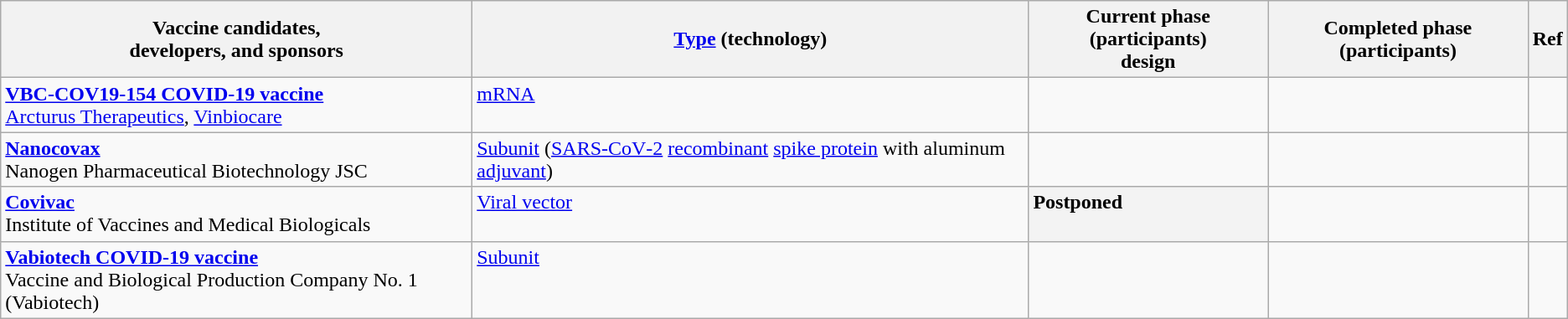<table id="mw-customcollapsible-myDivision" class="wikitable sortable mw-collapsible">
<tr>
<th>Vaccine candidates,<br>developers, and sponsors</th>
<th><a href='#'>Type</a> (technology)</th>
<th>Current phase (participants)<br>design</th>
<th>Completed phase (participants)</th>
<th>Ref</th>
</tr>
<tr style="vertical-align:top">
<td><strong><a href='#'>VBC-COV19-154 COVID-19 vaccine</a></strong><br><a href='#'>Arcturus Therapeutics</a>, <a href='#'>Vinbiocare</a></td>
<td><a href='#'>mRNA</a></td>
<td></td>
<td></td>
<td></td>
</tr>
<tr style="vertical-align:top">
<td><strong><a href='#'>Nanocovax</a></strong><br>Nanogen Pharmaceutical Biotechnology JSC</td>
<td><a href='#'>Subunit</a> (<a href='#'>SARS‑CoV‑2</a> <a href='#'>recombinant</a> <a href='#'>spike protein</a> with aluminum <a href='#'>adjuvant</a>)</td>
<td></td>
<td></td>
<td></td>
</tr>
<tr style="vertical-align:top">
<td><strong><a href='#'>Covivac</a></strong><br>Institute of Vaccines and Medical Biologicals</td>
<td><a href='#'>Viral vector</a></td>
<td style="background:#F3F3F3;"><strong>Postponed</strong></td>
<td></td>
<td></td>
</tr>
<tr style="vertical-align:top">
<td><strong><a href='#'>Vabiotech COVID-19 vaccine</a></strong><br> Vaccine and Biological Production Company No. 1 (Vabiotech)</td>
<td><a href='#'>Subunit</a></td>
<td></td>
<td></td>
<td></td>
</tr>
</table>
